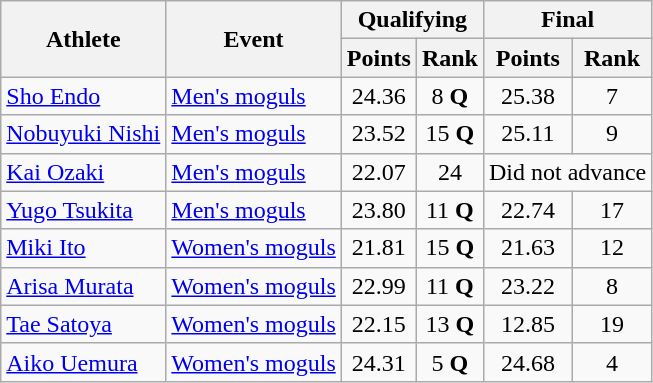<table class="wikitable">
<tr>
<th rowspan="2">Athlete</th>
<th rowspan="2">Event</th>
<th colspan="2">Qualifying</th>
<th colspan="2">Final</th>
</tr>
<tr>
<th>Points</th>
<th>Rank</th>
<th>Points</th>
<th>Rank</th>
</tr>
<tr>
<td><a href='#'>Sho Endo</a></td>
<td><a href='#'>Men's moguls</a></td>
<td align=center>24.36</td>
<td align=center>8 <strong>Q</strong></td>
<td align=center>25.38</td>
<td align=center>7</td>
</tr>
<tr>
<td><a href='#'>Nobuyuki Nishi</a></td>
<td><a href='#'>Men's moguls</a></td>
<td align=center>23.52</td>
<td align=center>15 <strong>Q</strong></td>
<td align=center>25.11</td>
<td align=center>9</td>
</tr>
<tr>
<td><a href='#'>Kai Ozaki</a></td>
<td><a href='#'>Men's moguls</a></td>
<td align=center>22.07</td>
<td align=center>24</td>
<td align=center colspan=2>Did not advance</td>
</tr>
<tr>
<td><a href='#'>Yugo Tsukita</a></td>
<td><a href='#'>Men's moguls</a></td>
<td align=center>23.80</td>
<td align=center>11 <strong>Q</strong></td>
<td align=center>22.74</td>
<td align=center>17</td>
</tr>
<tr>
<td><a href='#'>Miki Ito</a></td>
<td><a href='#'>Women's moguls</a></td>
<td align=center>21.81</td>
<td align=center>15 <strong>Q</strong></td>
<td align=center>21.63</td>
<td align=center>12</td>
</tr>
<tr>
<td><a href='#'>Arisa Murata</a></td>
<td><a href='#'>Women's moguls</a></td>
<td align=center>22.99</td>
<td align=center>11 <strong>Q</strong></td>
<td align=center>23.22</td>
<td align=center>8</td>
</tr>
<tr>
<td><a href='#'>Tae Satoya</a></td>
<td><a href='#'>Women's moguls</a></td>
<td align=center>22.15</td>
<td align=center>13 <strong>Q</strong></td>
<td align=center>12.85</td>
<td align=center>19</td>
</tr>
<tr>
<td><a href='#'>Aiko Uemura</a></td>
<td><a href='#'>Women's moguls</a></td>
<td align=center>24.31</td>
<td align=center>5 <strong>Q</strong></td>
<td align=center>24.68</td>
<td align=center>4</td>
</tr>
</table>
